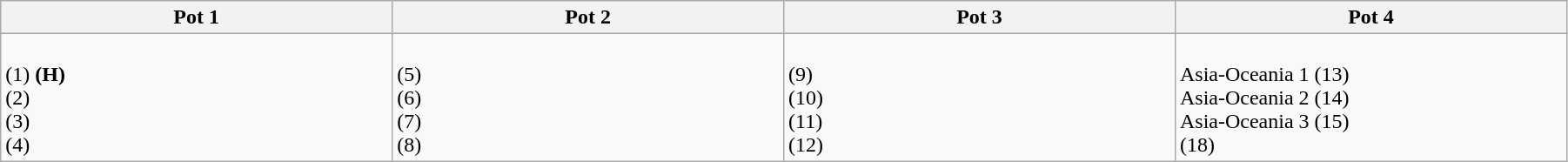<table class="wikitable" style="width:95%">
<tr>
<th width=25%>Pot 1</th>
<th width=25%>Pot 2</th>
<th width=25%>Pot 3</th>
<th width=25%>Pot 4</th>
</tr>
<tr>
<td><br> (1) <strong>(H)</strong> <br>
 (2) <br>
 (3) <br>
 (4) <br></td>
<td><br> (5) <br>
 (6) <br>
 (7) <br>
 (8) <br></td>
<td><br> (9) <br>
 (10) <br>
 (11) <br>
 (12) <br></td>
<td><br>Asia-Oceania 1 (13) <br>
Asia-Oceania 2 (14) <br>
Asia-Oceania 3 (15) <br>
 (18) <br></td>
</tr>
</table>
